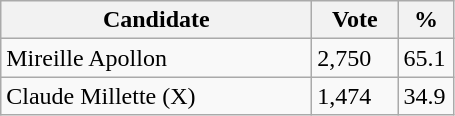<table class="wikitable">
<tr>
<th bgcolor="#DDDDFF" width="200px">Candidate</th>
<th bgcolor="#DDDDFF" width="50px">Vote</th>
<th bgcolor="#DDDDFF" width="30px">%</th>
</tr>
<tr>
<td>Mireille Apollon</td>
<td>2,750</td>
<td>65.1</td>
</tr>
<tr>
<td>Claude Millette (X)</td>
<td>1,474</td>
<td>34.9</td>
</tr>
</table>
